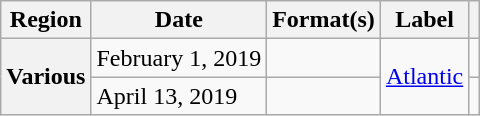<table class="wikitable plainrowheaders">
<tr>
<th scope="col">Region</th>
<th scope="col">Date</th>
<th scope="col">Format(s)</th>
<th scope="col">Label</th>
<th scope="col"></th>
</tr>
<tr>
<th scope="row" rowspan="2">Various</th>
<td>February 1, 2019</td>
<td></td>
<td rowspan="2"><a href='#'>Atlantic</a></td>
<td align="center"></td>
</tr>
<tr>
<td>April 13, 2019</td>
<td></td>
<td align="center"></td>
</tr>
</table>
